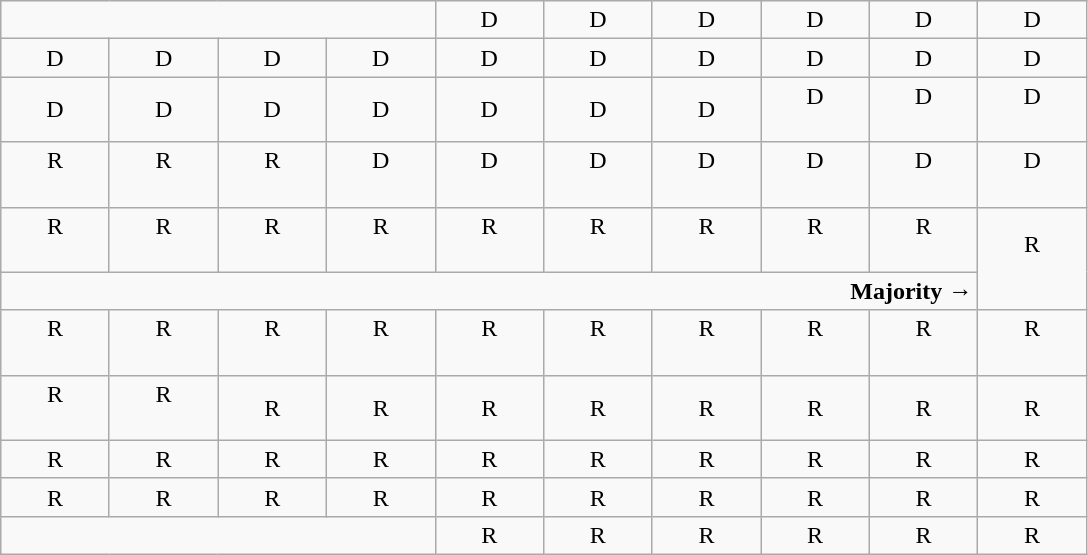<table class="wikitable" style="text-align:center">
<tr>
<td colspan=4></td>
<td>D</td>
<td>D</td>
<td>D</td>
<td>D</td>
<td>D</td>
<td>D</td>
</tr>
<tr>
<td width=65px >D</td>
<td width=65px >D</td>
<td width=65px >D</td>
<td width=65px >D</td>
<td width=65px >D</td>
<td width=65px >D</td>
<td width=65px >D</td>
<td width=65px >D</td>
<td width=65px >D</td>
<td width=65px >D</td>
</tr>
<tr>
<td>D</td>
<td>D</td>
<td>D</td>
<td>D</td>
<td>D</td>
<td>D</td>
<td>D</td>
<td>D<br><br></td>
<td>D<br><br></td>
<td>D<br><br></td>
</tr>
<tr>
<td>R<br><br></td>
<td>R<br><br></td>
<td>R<br><br></td>
<td>D<br><br></td>
<td>D<br><br></td>
<td>D<br><br></td>
<td>D<br><br></td>
<td>D<br><br></td>
<td>D<br><br></td>
<td>D<br><br></td>
</tr>
<tr>
<td>R<br><br></td>
<td>R<br><br></td>
<td>R<br><br></td>
<td>R<br><br></td>
<td>R<br><br></td>
<td>R<br><br></td>
<td>R<br><br></td>
<td>R<br><br></td>
<td>R<br><br></td>
<td rowspan=2 >R<br><br></td>
</tr>
<tr style="height:1em">
<td colspan=9 align=right><strong>Majority →</strong></td>
</tr>
<tr style="height:1em">
<td>R<br><br></td>
<td>R<br><br></td>
<td>R<br><br></td>
<td>R<br><br></td>
<td>R<br><br></td>
<td>R<br><br></td>
<td>R<br><br></td>
<td>R<br><br></td>
<td>R<br><br></td>
<td>R<br><br></td>
</tr>
<tr>
<td>R<br><br></td>
<td>R<br><br></td>
<td>R</td>
<td>R</td>
<td>R</td>
<td>R</td>
<td>R</td>
<td>R</td>
<td>R</td>
<td>R</td>
</tr>
<tr>
<td>R</td>
<td>R</td>
<td>R</td>
<td>R</td>
<td>R</td>
<td>R</td>
<td>R</td>
<td>R</td>
<td>R</td>
<td>R</td>
</tr>
<tr>
<td>R</td>
<td>R</td>
<td>R</td>
<td>R</td>
<td>R</td>
<td>R</td>
<td>R</td>
<td>R</td>
<td>R</td>
<td>R</td>
</tr>
<tr>
<td colspan=4></td>
<td>R</td>
<td>R</td>
<td>R</td>
<td>R</td>
<td>R</td>
<td>R</td>
</tr>
</table>
